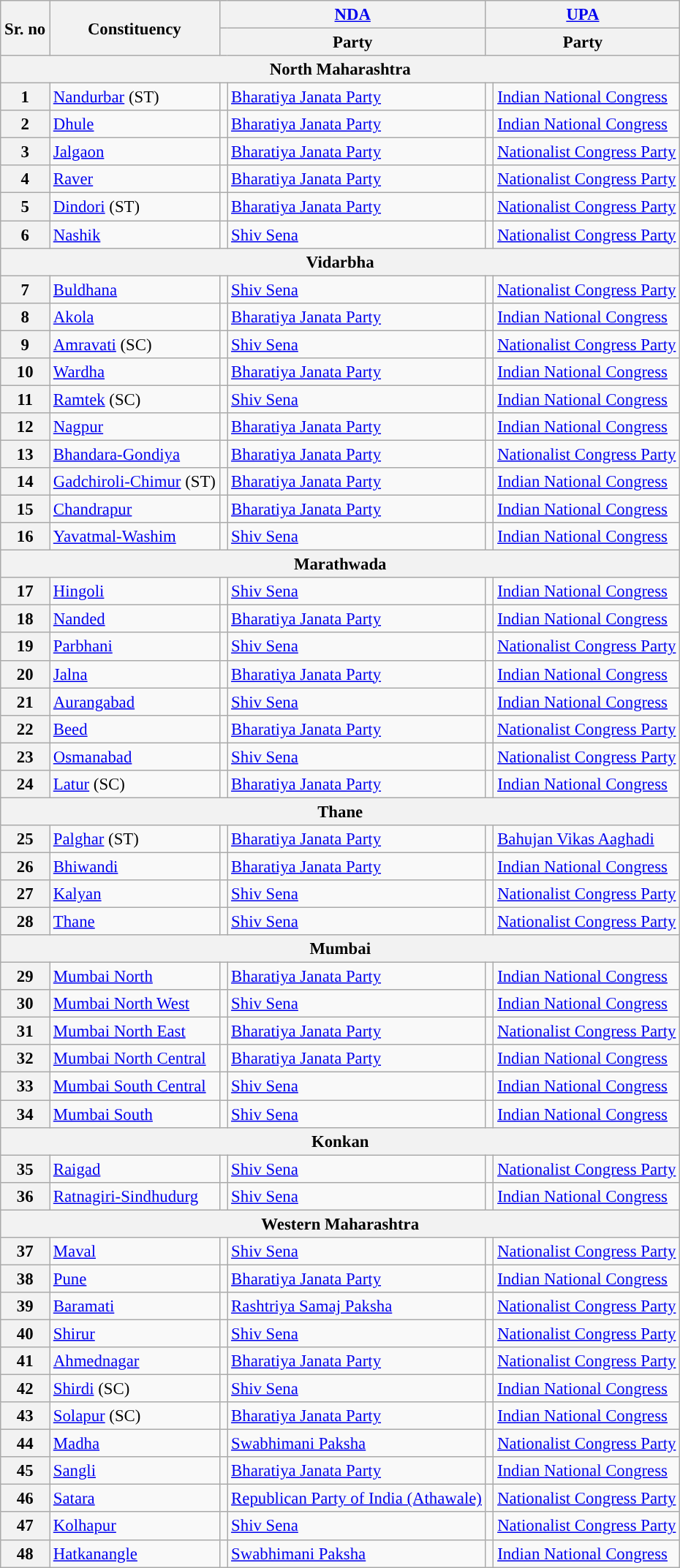<table class="sortable wikitable" style="font-size: 95%;">
<tr>
<th rowspan="2">Sr. no</th>
<th rowspan="2">Constituency</th>
<th colspan="2"><a href='#'>NDA</a></th>
<th colspan="2"><a href='#'>UPA</a></th>
</tr>
<tr>
<th colspan="2">Party</th>
<th colspan="2">Party</th>
</tr>
<tr>
<th colspan="6">North Maharashtra</th>
</tr>
<tr>
<th>1</th>
<td><a href='#'>Nandurbar</a> (ST)</td>
<td style="background-color:"></td>
<td><a href='#'>Bharatiya Janata Party</a></td>
<td style="background-color: "></td>
<td><a href='#'>Indian National Congress</a></td>
</tr>
<tr>
<th>2</th>
<td><a href='#'>Dhule</a></td>
<td style="background-color:"></td>
<td><a href='#'>Bharatiya Janata Party</a></td>
<td style="background-color: "></td>
<td><a href='#'>Indian National Congress</a></td>
</tr>
<tr>
<th>3</th>
<td><a href='#'>Jalgaon</a></td>
<td style="background-color:"></td>
<td><a href='#'>Bharatiya Janata Party</a></td>
<td style="background-color: "></td>
<td><a href='#'>Nationalist Congress Party</a></td>
</tr>
<tr>
<th>4</th>
<td><a href='#'>Raver</a></td>
<td style="background-color:"></td>
<td><a href='#'>Bharatiya Janata Party</a></td>
<td style="background-color: "></td>
<td><a href='#'>Nationalist Congress Party</a></td>
</tr>
<tr>
<th>5</th>
<td><a href='#'>Dindori</a> (ST)</td>
<td style="background-color:"></td>
<td><a href='#'>Bharatiya Janata Party</a></td>
<td style="background-color: "></td>
<td><a href='#'>Nationalist Congress Party</a></td>
</tr>
<tr>
<th>6</th>
<td><a href='#'>Nashik</a></td>
<td style="background-color: "></td>
<td><a href='#'>Shiv Sena</a></td>
<td style="background-color: "></td>
<td><a href='#'>Nationalist Congress Party</a></td>
</tr>
<tr>
<th colspan="6">Vidarbha</th>
</tr>
<tr>
<th>7</th>
<td><a href='#'>Buldhana</a></td>
<td style="background-color: "></td>
<td><a href='#'>Shiv Sena</a></td>
<td style="background-color: "></td>
<td><a href='#'>Nationalist Congress Party</a></td>
</tr>
<tr>
<th>8</th>
<td><a href='#'>Akola</a></td>
<td style="background-color:"></td>
<td><a href='#'>Bharatiya Janata Party</a></td>
<td style="background-color: "></td>
<td><a href='#'>Indian National Congress</a></td>
</tr>
<tr>
<th>9</th>
<td><a href='#'>Amravati</a> (SC)</td>
<td style="background-color: "></td>
<td><a href='#'>Shiv Sena</a></td>
<td style="background-color: "></td>
<td><a href='#'>Nationalist Congress Party</a></td>
</tr>
<tr>
<th>10</th>
<td><a href='#'>Wardha</a></td>
<td style="background-color:"></td>
<td><a href='#'>Bharatiya Janata Party</a></td>
<td style="background-color: "></td>
<td><a href='#'>Indian National Congress</a></td>
</tr>
<tr>
<th>11</th>
<td><a href='#'>Ramtek</a> (SC)</td>
<td style="background-color: "></td>
<td><a href='#'>Shiv Sena</a></td>
<td style="background-color: "></td>
<td><a href='#'>Indian National Congress</a></td>
</tr>
<tr>
<th>12</th>
<td><a href='#'>Nagpur</a></td>
<td style="background-color:"></td>
<td><a href='#'>Bharatiya Janata Party</a></td>
<td style="background-color: "></td>
<td><a href='#'>Indian National Congress</a></td>
</tr>
<tr>
<th>13</th>
<td><a href='#'>Bhandara-Gondiya</a></td>
<td style="background-color:"></td>
<td><a href='#'>Bharatiya Janata Party</a></td>
<td style="background-color: "></td>
<td><a href='#'>Nationalist Congress Party</a></td>
</tr>
<tr>
<th>14</th>
<td><a href='#'>Gadchiroli-Chimur</a> (ST)</td>
<td style="background-color:"></td>
<td><a href='#'>Bharatiya Janata Party</a></td>
<td style="background-color: "></td>
<td><a href='#'>Indian National Congress</a></td>
</tr>
<tr>
<th>15</th>
<td><a href='#'>Chandrapur</a></td>
<td style="background-color:"></td>
<td><a href='#'>Bharatiya Janata Party</a></td>
<td style="background-color: "></td>
<td><a href='#'>Indian National Congress</a></td>
</tr>
<tr>
<th>16</th>
<td><a href='#'>Yavatmal-Washim</a></td>
<td style="background-color: "></td>
<td><a href='#'>Shiv Sena</a></td>
<td style="background-color: "></td>
<td><a href='#'>Indian National Congress</a></td>
</tr>
<tr>
<th colspan="6">Marathwada</th>
</tr>
<tr>
<th>17</th>
<td><a href='#'>Hingoli</a></td>
<td style="background-color: "></td>
<td><a href='#'>Shiv Sena</a></td>
<td style="background-color: "></td>
<td><a href='#'>Indian National Congress</a></td>
</tr>
<tr>
<th>18</th>
<td><a href='#'>Nanded</a></td>
<td style="background-color:"></td>
<td><a href='#'>Bharatiya Janata Party</a></td>
<td style="background-color: "></td>
<td><a href='#'>Indian National Congress</a></td>
</tr>
<tr>
<th>19</th>
<td><a href='#'>Parbhani</a></td>
<td style="background-color: "></td>
<td><a href='#'>Shiv Sena</a></td>
<td style="background-color: "></td>
<td><a href='#'>Nationalist Congress Party</a></td>
</tr>
<tr>
<th>20</th>
<td><a href='#'>Jalna</a></td>
<td style="background-color:"></td>
<td><a href='#'>Bharatiya Janata Party</a></td>
<td style="background-color: "></td>
<td><a href='#'>Indian National Congress</a></td>
</tr>
<tr>
<th>21</th>
<td><a href='#'>Aurangabad</a></td>
<td style="background-color: "></td>
<td><a href='#'>Shiv Sena</a></td>
<td style="background-color: "></td>
<td><a href='#'>Indian National Congress</a></td>
</tr>
<tr>
<th>22</th>
<td><a href='#'>Beed</a></td>
<td style="background-color:"></td>
<td><a href='#'>Bharatiya Janata Party</a></td>
<td style="background-color: "></td>
<td><a href='#'>Nationalist Congress Party</a></td>
</tr>
<tr>
<th>23</th>
<td><a href='#'>Osmanabad</a></td>
<td style="background-color: "></td>
<td><a href='#'>Shiv Sena</a></td>
<td style="background-color: "></td>
<td><a href='#'>Nationalist Congress Party</a></td>
</tr>
<tr>
<th>24</th>
<td><a href='#'>Latur</a> (SC)</td>
<td style="background-color:"></td>
<td><a href='#'>Bharatiya Janata Party</a></td>
<td style="background-color: "></td>
<td><a href='#'>Indian National Congress</a></td>
</tr>
<tr>
<th colspan="6">Thane</th>
</tr>
<tr>
<th>25</th>
<td><a href='#'>Palghar</a> (ST)</td>
<td style="background-color:"></td>
<td><a href='#'>Bharatiya Janata Party</a></td>
<td style="background-color: "></td>
<td><a href='#'>Bahujan Vikas Aaghadi</a></td>
</tr>
<tr>
<th>26</th>
<td><a href='#'>Bhiwandi</a></td>
<td style="background-color:"></td>
<td><a href='#'>Bharatiya Janata Party</a></td>
<td style="background-color: "></td>
<td><a href='#'>Indian National Congress</a></td>
</tr>
<tr>
<th>27</th>
<td><a href='#'>Kalyan</a></td>
<td style="background-color: "></td>
<td><a href='#'>Shiv Sena</a></td>
<td style="background-color: "></td>
<td><a href='#'>Nationalist Congress Party</a></td>
</tr>
<tr>
<th>28</th>
<td><a href='#'>Thane</a></td>
<td style="background-color: "></td>
<td><a href='#'>Shiv Sena</a></td>
<td style="background-color: "></td>
<td><a href='#'>Nationalist Congress Party</a></td>
</tr>
<tr>
<th colspan="6">Mumbai</th>
</tr>
<tr>
<th>29</th>
<td><a href='#'>Mumbai North</a></td>
<td style="background-color:"></td>
<td><a href='#'>Bharatiya Janata Party</a></td>
<td style="background-color: "></td>
<td><a href='#'>Indian National Congress</a></td>
</tr>
<tr>
<th>30</th>
<td><a href='#'>Mumbai North West</a></td>
<td style="background-color: "></td>
<td><a href='#'>Shiv Sena</a></td>
<td style="background-color: "></td>
<td><a href='#'>Indian National Congress</a></td>
</tr>
<tr>
<th>31</th>
<td><a href='#'>Mumbai North East</a></td>
<td style="background-color:"></td>
<td><a href='#'>Bharatiya Janata Party</a></td>
<td style="background-color: "></td>
<td><a href='#'>Nationalist Congress Party</a></td>
</tr>
<tr>
<th>32</th>
<td><a href='#'>Mumbai North Central</a></td>
<td style="background-color:"></td>
<td><a href='#'>Bharatiya Janata Party</a></td>
<td style="background-color: "></td>
<td><a href='#'>Indian National Congress</a></td>
</tr>
<tr>
<th>33</th>
<td><a href='#'>Mumbai South Central</a></td>
<td style="background-color: "></td>
<td><a href='#'>Shiv Sena</a></td>
<td style="background-color: "></td>
<td><a href='#'>Indian National Congress</a></td>
</tr>
<tr>
<th>34</th>
<td><a href='#'>Mumbai South</a></td>
<td style="background-color: "></td>
<td><a href='#'>Shiv Sena</a></td>
<td style="background-color: "></td>
<td><a href='#'>Indian National Congress</a></td>
</tr>
<tr>
<th colspan="6">Konkan</th>
</tr>
<tr>
<th>35</th>
<td><a href='#'>Raigad</a></td>
<td style="background-color: "></td>
<td><a href='#'>Shiv Sena</a></td>
<td style="background-color: "></td>
<td><a href='#'>Nationalist Congress Party</a></td>
</tr>
<tr>
<th>36</th>
<td><a href='#'>Ratnagiri-Sindhudurg</a></td>
<td style="background-color: "></td>
<td><a href='#'>Shiv Sena</a></td>
<td style="background-color: "></td>
<td><a href='#'>Indian National Congress</a></td>
</tr>
<tr>
<th colspan="6">Western Maharashtra</th>
</tr>
<tr>
<th>37</th>
<td><a href='#'>Maval</a></td>
<td style="background-color: "></td>
<td><a href='#'>Shiv Sena</a></td>
<td style="background-color: "></td>
<td><a href='#'>Nationalist Congress Party</a></td>
</tr>
<tr>
<th>38</th>
<td><a href='#'>Pune</a></td>
<td style="background-color:"></td>
<td><a href='#'>Bharatiya Janata Party</a></td>
<td style="background-color: "></td>
<td><a href='#'>Indian National Congress</a></td>
</tr>
<tr>
<th>39</th>
<td><a href='#'>Baramati</a></td>
<td style="background-color: "></td>
<td><a href='#'>Rashtriya Samaj Paksha</a></td>
<td style="background-color: "></td>
<td><a href='#'>Nationalist Congress Party</a></td>
</tr>
<tr>
<th>40</th>
<td><a href='#'>Shirur</a></td>
<td style="background-color: "></td>
<td><a href='#'>Shiv Sena</a></td>
<td style="background-color: "></td>
<td><a href='#'>Nationalist Congress Party</a></td>
</tr>
<tr>
<th>41</th>
<td><a href='#'>Ahmednagar</a></td>
<td style="background-color:"></td>
<td><a href='#'>Bharatiya Janata Party</a></td>
<td style="background-color: "></td>
<td><a href='#'>Nationalist Congress Party</a></td>
</tr>
<tr>
<th>42</th>
<td><a href='#'>Shirdi</a> (SC)</td>
<td style="background-color: "></td>
<td><a href='#'>Shiv Sena</a></td>
<td style="background-color: "></td>
<td><a href='#'>Indian National Congress</a></td>
</tr>
<tr>
<th>43</th>
<td><a href='#'>Solapur</a> (SC)</td>
<td style="background-color:"></td>
<td><a href='#'>Bharatiya Janata Party</a></td>
<td style="background-color: "></td>
<td><a href='#'>Indian National Congress</a></td>
</tr>
<tr>
<th>44</th>
<td><a href='#'>Madha</a></td>
<td style="background-color: "></td>
<td><a href='#'>Swabhimani Paksha</a></td>
<td style="background-color: "></td>
<td><a href='#'>Nationalist Congress Party</a></td>
</tr>
<tr>
<th>45</th>
<td><a href='#'>Sangli</a></td>
<td style="background-color:"></td>
<td><a href='#'>Bharatiya Janata Party</a></td>
<td style="background-color: "></td>
<td><a href='#'>Indian National Congress</a></td>
</tr>
<tr>
<th>46</th>
<td><a href='#'>Satara</a></td>
<td style="background-color: "></td>
<td><a href='#'>Republican Party of India (Athawale)</a></td>
<td style="background-color: "></td>
<td><a href='#'>Nationalist Congress Party</a></td>
</tr>
<tr>
<th>47</th>
<td><a href='#'>Kolhapur</a></td>
<td style="background-color: "></td>
<td><a href='#'>Shiv Sena</a></td>
<td style="background-color: "></td>
<td><a href='#'>Nationalist Congress Party</a></td>
</tr>
<tr>
<th>48</th>
<td><a href='#'>Hatkanangle</a></td>
<td style="background-color: "></td>
<td><a href='#'>Swabhimani Paksha</a></td>
<td style="background-color: "></td>
<td><a href='#'>Indian National Congress</a></td>
</tr>
</table>
